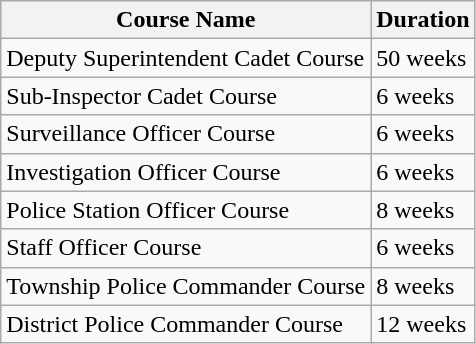<table class="wikitable">
<tr>
<th>Course Name</th>
<th>Duration</th>
</tr>
<tr>
<td>Deputy Superintendent Cadet Course</td>
<td>50 weeks</td>
</tr>
<tr>
<td>Sub-Inspector Cadet Course</td>
<td>6 weeks</td>
</tr>
<tr>
<td>Surveillance Officer Course</td>
<td>6 weeks</td>
</tr>
<tr>
<td>Investigation Officer Course</td>
<td>6 weeks</td>
</tr>
<tr>
<td>Police Station Officer Course</td>
<td>8 weeks</td>
</tr>
<tr>
<td>Staff Officer Course</td>
<td>6 weeks</td>
</tr>
<tr>
<td>Township Police Commander Course</td>
<td>8 weeks</td>
</tr>
<tr>
<td>District Police Commander Course</td>
<td>12 weeks</td>
</tr>
</table>
